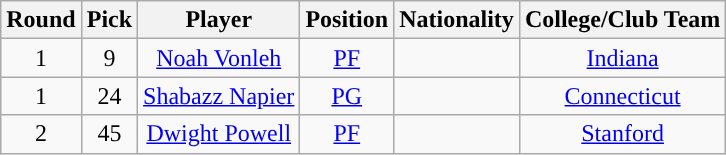<table class="wikitable sortable sortable">
<tr>
<th>Round</th>
<th>Pick</th>
<th>Player</th>
<th>Position</th>
<th>Nationality</th>
<th>College/Club Team</th>
</tr>
<tr style="text-align: center">
<td>1</td>
<td>9</td>
<td><a href='#'>Noah Vonleh</a></td>
<td><a href='#'>PF</a></td>
<td></td>
<td><a href='#'>Indiana</a></td>
</tr>
<tr style="text-align: center">
<td>1</td>
<td>24</td>
<td><a href='#'>Shabazz Napier</a></td>
<td><a href='#'>PG</a></td>
<td></td>
<td><a href='#'>Connecticut</a></td>
</tr>
<tr style="text-align: center">
<td>2</td>
<td>45</td>
<td><a href='#'>Dwight Powell</a></td>
<td><a href='#'>PF</a></td>
<td></td>
<td><a href='#'>Stanford</a></td>
</tr>
</table>
